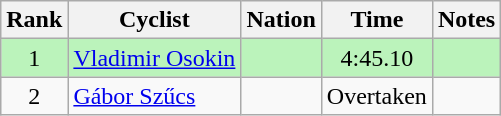<table class="wikitable sortable" style=text-align:center>
<tr>
<th>Rank</th>
<th>Cyclist</th>
<th>Nation</th>
<th>Time</th>
<th>Notes</th>
</tr>
<tr bgcolor=bbf3bb>
<td>1</td>
<td align=left data-sort-value="Osokin, Vladimir"><a href='#'>Vladimir Osokin</a></td>
<td align=left></td>
<td>4:45.10</td>
<td></td>
</tr>
<tr>
<td>2</td>
<td align=left data=sort-value="Szűcs, Gábor"><a href='#'>Gábor Szűcs</a></td>
<td align=left></td>
<td>Overtaken</td>
<td></td>
</tr>
</table>
